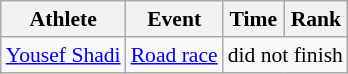<table class=wikitable style=font-size:90%>
<tr>
<th>Athlete</th>
<th>Event</th>
<th>Time</th>
<th>Rank</th>
</tr>
<tr>
<td><a href='#'>Yousef Shadi</a></td>
<td><a href='#'>Road race</a></td>
<td align=center colspan=2>did not finish</td>
</tr>
</table>
